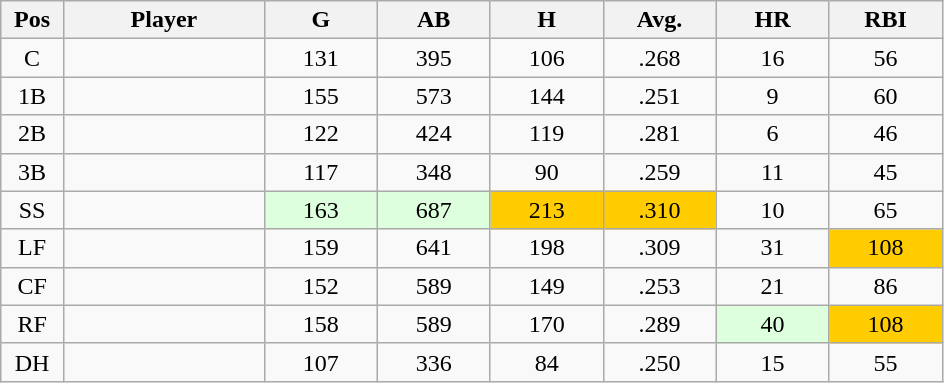<table class="wikitable sortable">
<tr>
<th bgcolor="#DDDDFF" width="5%">Pos</th>
<th bgcolor="#DDDDFF" width="16%">Player</th>
<th bgcolor="#DDDDFF" width="9%">G</th>
<th bgcolor="#DDDDFF" width="9%">AB</th>
<th bgcolor="#DDDDFF" width="9%">H</th>
<th bgcolor="#DDDDFF" width="9%">Avg.</th>
<th bgcolor="#DDDDFF" width="9%">HR</th>
<th bgcolor="#DDDDFF" width="9%">RBI</th>
</tr>
<tr align="center">
<td>C</td>
<td></td>
<td>131</td>
<td>395</td>
<td>106</td>
<td>.268</td>
<td>16</td>
<td>56</td>
</tr>
<tr align="center">
<td>1B</td>
<td></td>
<td>155</td>
<td>573</td>
<td>144</td>
<td>.251</td>
<td>9</td>
<td>60</td>
</tr>
<tr align="center">
<td>2B</td>
<td></td>
<td>122</td>
<td>424</td>
<td>119</td>
<td>.281</td>
<td>6</td>
<td>46</td>
</tr>
<tr align="center">
<td>3B</td>
<td></td>
<td>117</td>
<td>348</td>
<td>90</td>
<td>.259</td>
<td>11</td>
<td>45</td>
</tr>
<tr align="center">
<td>SS</td>
<td></td>
<td bgcolor="#DDFFDD">163</td>
<td bgcolor="#DDFFDD">687</td>
<td bgcolor="#FFCC00">213</td>
<td bgcolor="#FFCC00">.310</td>
<td>10</td>
<td>65</td>
</tr>
<tr align="center">
<td>LF</td>
<td></td>
<td>159</td>
<td>641</td>
<td>198</td>
<td>.309</td>
<td>31</td>
<td bgcolor="#FFCC00">108</td>
</tr>
<tr align="center">
<td>CF</td>
<td></td>
<td>152</td>
<td>589</td>
<td>149</td>
<td>.253</td>
<td>21</td>
<td>86</td>
</tr>
<tr align="center">
<td>RF</td>
<td></td>
<td>158</td>
<td>589</td>
<td>170</td>
<td>.289</td>
<td bgcolor="#DDFFDD">40</td>
<td bgcolor="#FFCC00">108</td>
</tr>
<tr align="center">
<td>DH</td>
<td></td>
<td>107</td>
<td>336</td>
<td>84</td>
<td>.250</td>
<td>15</td>
<td>55</td>
</tr>
</table>
